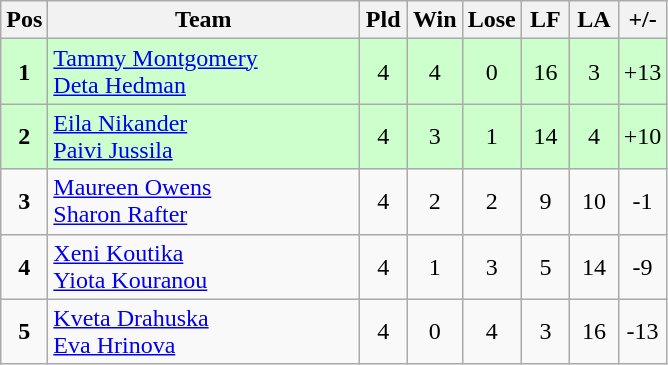<table class="wikitable" style="font-size: 100%">
<tr>
<th width=20>Pos</th>
<th width=200>Team</th>
<th width=25>Pld</th>
<th width=25>Win</th>
<th width=25>Lose</th>
<th width=25>LF</th>
<th width=25>LA</th>
<th width=25>+/-</th>
</tr>
<tr align=center style="background: #ccffcc;">
<td><strong>1</strong></td>
<td align="left"> <a href='#'>Tammy Montgomery</a><br> <a href='#'>Deta Hedman</a></td>
<td>4</td>
<td>4</td>
<td>0</td>
<td>16</td>
<td>3</td>
<td>+13</td>
</tr>
<tr align=center style="background: #ccffcc;">
<td><strong>2</strong></td>
<td align="left"> <a href='#'>Eila Nikander</a><br> <a href='#'>Paivi Jussila</a></td>
<td>4</td>
<td>3</td>
<td>1</td>
<td>14</td>
<td>4</td>
<td>+10</td>
</tr>
<tr align=center>
<td><strong>3</strong></td>
<td align="left"> <a href='#'>Maureen Owens</a><br> <a href='#'>Sharon Rafter</a></td>
<td>4</td>
<td>2</td>
<td>2</td>
<td>9</td>
<td>10</td>
<td>-1</td>
</tr>
<tr align=center>
<td><strong>4</strong></td>
<td align="left"> <a href='#'>Xeni Koutika</a><br> <a href='#'>Yiota Kouranou</a></td>
<td>4</td>
<td>1</td>
<td>3</td>
<td>5</td>
<td>14</td>
<td>-9</td>
</tr>
<tr align=center>
<td><strong>5</strong></td>
<td align="left"> <a href='#'>Kveta Drahuska</a><br> <a href='#'>Eva Hrinova</a></td>
<td>4</td>
<td>0</td>
<td>4</td>
<td>3</td>
<td>16</td>
<td>-13</td>
</tr>
</table>
